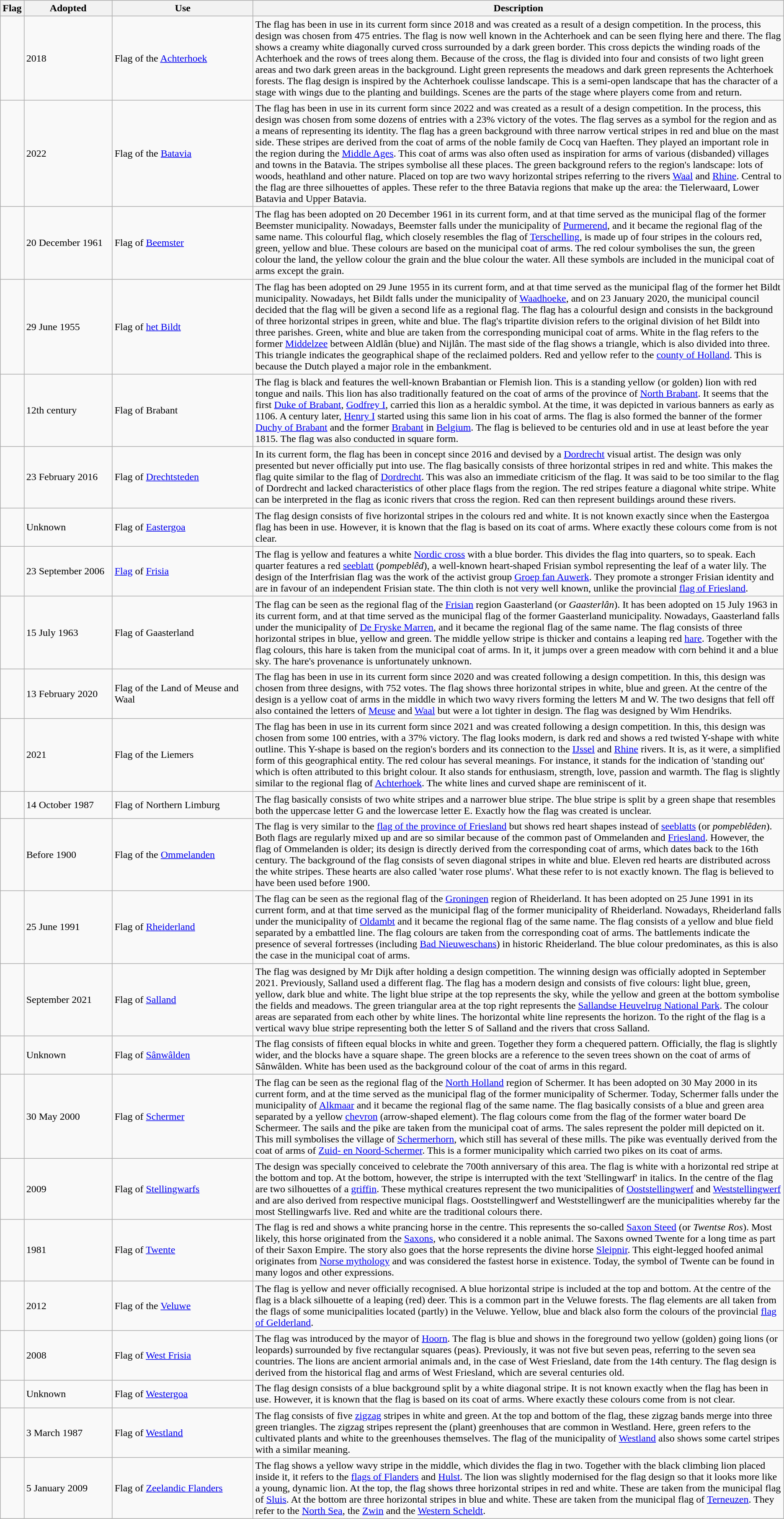<table class="wikitable">
<tr style="background:#efefef;">
<th>Flag</th>
<th style="width:150px;">Adopted</th>
<th style="width:250px;">Use</th>
<th style="width:1024px;">Description</th>
</tr>
<tr>
<td></td>
<td>2018</td>
<td>Flag of the <a href='#'>Achterhoek</a></td>
<td>The flag has been in use in its current form since 2018 and was created as a result of a design competition. In the process, this design was chosen from 475 entries. The flag is now well known in the Achterhoek and can be seen flying here and there. The flag shows a creamy white diagonally curved cross surrounded by a dark green border. This cross depicts the winding roads of the Achterhoek and the rows of trees along them. Because of the cross, the flag is divided into four and consists of two light green areas and two dark green areas in the background. Light green represents the meadows and dark green represents the Achterhoek forests. The flag design is inspired by the Achterhoek coulisse landscape. This is a semi-open landscape that has the character of a stage with wings due to the planting and buildings. Scenes are the parts of the stage where players come from and return.</td>
</tr>
<tr>
<td></td>
<td>2022</td>
<td>Flag of the <a href='#'>Batavia</a></td>
<td>The flag has been in use in its current form since 2022 and was created as a result of a design competition. In the process, this design was chosen from some dozens of entries with a 23% victory of the votes. The flag serves as a symbol for the region and as a means of representing its identity. The flag has a green background with three narrow vertical stripes in red and blue on the mast side. These stripes are derived from the coat of arms of the noble family de Cocq van Haeften. They played an important role in the region during the <a href='#'>Middle Ages</a>. This coat of arms was also often used as inspiration for arms of various (disbanded) villages and towns in the Batavia. The stripes symbolise all these places. The green background refers to the region's landscape: lots of woods, heathland and other nature. Placed on top are two wavy horizontal stripes referring to the rivers <a href='#'>Waal</a> and <a href='#'>Rhine</a>. Central to the flag are three silhouettes of apples. These refer to the three Batavia regions that make up the area: the Tielerwaard, Lower Batavia and Upper Batavia.</td>
</tr>
<tr>
<td></td>
<td>20 December 1961</td>
<td>Flag of <a href='#'>Beemster</a></td>
<td>The flag has been adopted on 20 December 1961 in its current form, and at that time served as the municipal flag of the former Beemster municipality. Nowadays, Beemster falls under the municipality of <a href='#'>Purmerend</a>, and it became the regional flag of the same name. This colourful flag, which closely resembles the flag of <a href='#'>Terschelling</a>, is made up of four stripes in the colours red, green, yellow and blue. These colours are based on the municipal coat of arms. The red colour symbolises the sun, the green colour the land, the yellow colour the grain and the blue colour the water. All these symbols are included in the municipal coat of arms except the grain.</td>
</tr>
<tr>
<td></td>
<td>29 June 1955</td>
<td>Flag of <a href='#'>het Bildt</a></td>
<td>The flag has been adopted on 29 June 1955 in its current form, and at that time served as the municipal flag of the former het Bildt municipality. Nowadays, het Bildt falls under the municipality of <a href='#'>Waadhoeke</a>, and on 23 January 2020, the municipal council decided that the flag will be given a second life as a regional flag. The flag has a colourful design and consists in the background of three horizontal stripes in green, white and blue. The flag's tripartite division refers to the original division of het Bildt into three parishes. Green, white and blue are taken from the corresponding municipal coat of arms. White in the flag refers to the former <a href='#'>Middelzee</a> between Aldlân (blue) and Nijlân. The mast side of the flag shows a triangle, which is also divided into three. This triangle indicates the geographical shape of the reclaimed polders. Red and yellow refer to the <a href='#'>county of Holland</a>. This is because the Dutch played a major role in the embankment.</td>
</tr>
<tr>
<td></td>
<td>12th century</td>
<td>Flag of Brabant</td>
<td>The flag is black and features the well-known Brabantian or Flemish lion. This is a standing yellow (or golden) lion with red tongue and nails. This lion has also traditionally featured on the coat of arms of the province of <a href='#'>North Brabant</a>. It seems that the first <a href='#'>Duke of Brabant</a>, <a href='#'>Godfrey I</a>, carried this lion as a heraldic symbol. At the time, it was depicted in various banners as early as 1106. A century later, <a href='#'>Henry I</a> started using this same lion in his coat of arms. The flag is also formed the banner of the former <a href='#'>Duchy of Brabant</a> and the former <a href='#'>Brabant</a> in <a href='#'>Belgium</a>. The flag is believed to be centuries old and in use at least before the year 1815. The flag was also conducted in square form.</td>
</tr>
<tr>
<td></td>
<td>23 February 2016</td>
<td>Flag of <a href='#'>Drechtsteden</a></td>
<td>In its current form, the flag has been in concept since 2016 and devised by a <a href='#'>Dordrecht</a> visual artist. The design was only presented but never officially put into use. The flag basically consists of three horizontal stripes in red and white. This makes the flag quite similar to the flag of <a href='#'>Dordrecht</a>. This was also an immediate criticism of the flag. It was said to be too similar to the flag of Dordrecht and lacked characteristics of other place flags from the region. The red stripes feature a diagonal white stripe. White can be interpreted in the flag as iconic rivers that cross the region. Red can then represent buildings around these rivers.</td>
</tr>
<tr>
<td></td>
<td>Unknown</td>
<td>Flag of <a href='#'>Eastergoa</a></td>
<td>The flag design consists of five horizontal stripes in the colours red and white. It is not known exactly since when the Eastergoa flag has been in use. However, it is known that the flag is based on its coat of arms.  Where exactly these colours come from is not clear.</td>
</tr>
<tr>
<td></td>
<td>23 September 2006</td>
<td><a href='#'>Flag</a> of <a href='#'>Frisia</a></td>
<td>The flag is yellow and features a white <a href='#'>Nordic cross</a> with a blue border. This divides the flag into quarters, so to speak. Each quarter features a red <a href='#'>seeblatt</a> (<em>pompeblêd</em>), a well-known heart-shaped Frisian symbol representing the leaf of a water lily. The design of the Interfrisian flag was the work of the activist group <a href='#'>Groep fan Auwerk</a>. They promote a stronger Frisian identity and are in favour of an independent Frisian state. The thin cloth is not very well known, unlike the provincial <a href='#'>flag of Friesland</a>.</td>
</tr>
<tr>
<td></td>
<td>15 July 1963</td>
<td>Flag of Gaasterland</td>
<td>The flag can be seen as the regional flag of the <a href='#'>Frisian</a> region Gaasterland (or <em>Gaasterlân</em>). It has been adopted on 15 July 1963 in its current form, and at that time served as the municipal flag of the former Gaasterland municipality. Nowadays, Gaasterland falls under the municipality of <a href='#'>De Fryske Marren</a>, and it became the regional flag of the same name. The flag consists of three horizontal stripes in blue, yellow and green. The middle yellow stripe is thicker and contains a leaping red <a href='#'>hare</a>. Together with the flag colours, this hare is taken from the municipal coat of arms. In it, it jumps over a green meadow with corn behind it and a blue sky. The hare's provenance is unfortunately unknown.</td>
</tr>
<tr>
<td></td>
<td>13 February 2020</td>
<td>Flag of the Land of Meuse and Waal</td>
<td>The flag has been in use in its current form since 2020 and was created following a design competition. In this, this design was chosen from three designs, with 752 votes. The flag shows three horizontal stripes in white, blue and green. At the centre of the design is a yellow coat of arms in the middle in which two wavy rivers forming the letters M and W. The two designs that fell off also contained the letters of <a href='#'>Meuse</a> and <a href='#'>Waal</a> but were a lot tighter in design. The flag was designed by Wim Hendriks.</td>
</tr>
<tr>
<td></td>
<td>2021</td>
<td>Flag of the Liemers</td>
<td>The flag has been in use in its current form since 2021 and was created following a design competition. In this, this design was chosen from some 100 entries, with a 37% victory. The flag looks modern, is dark red and shows a red twisted Y-shape with white outline. This Y-shape is based on the region's borders and its connection to the <a href='#'>IJssel</a> and <a href='#'>Rhine</a> rivers. It is, as it were, a simplified form of this geographical entity. The red colour has several meanings. For instance, it stands for the indication of 'standing out' which is often attributed to this bright colour. It also stands for enthusiasm, strength, love, passion and warmth. The flag is slightly similar to the regional flag of <a href='#'>Achterhoek</a>. The white lines and curved shape are reminiscent of it.</td>
</tr>
<tr>
<td></td>
<td>14 October 1987</td>
<td>Flag of Northern Limburg</td>
<td>The flag basically consists of two white stripes and a narrower blue stripe. The blue stripe is split by a green shape that resembles both the uppercase letter G and the lowercase letter E. Exactly how the flag was created is unclear.</td>
</tr>
<tr>
<td></td>
<td>Before 1900</td>
<td>Flag of the <a href='#'>Ommelanden</a></td>
<td>The flag is very similar to the <a href='#'>flag of the province of Friesland</a> but shows red heart shapes instead of <a href='#'>seeblatts</a> (or <em>pompeblêden</em>). Both flags are regularly mixed up and are so similar because of the common past of Ommelanden and <a href='#'>Friesland</a>. However, the flag of Ommelanden is older; its design is directly derived from the corresponding coat of arms, which dates back to the 16th century. The background of the flag consists of seven diagonal stripes in white and blue. Eleven red hearts are distributed across the white stripes. These hearts are also called 'water rose plums'. What these refer to is not exactly known. The flag is believed to have been used before 1900.</td>
</tr>
<tr>
<td></td>
<td>25 June 1991</td>
<td>Flag of <a href='#'>Rheiderland</a></td>
<td>The flag can be seen as the regional flag of the <a href='#'>Groningen</a> region of Rheiderland. It has been adopted on 25 June 1991 in its current form, and at that time served as the municipal flag of the former municipality of Rheiderland. Nowadays, Rheiderland falls under the municipality of <a href='#'>Oldambt</a> and it became the regional flag of the same name. The flag consists of a yellow and blue field separated by a embattled line. The flag colours are taken from the corresponding coat of arms. The battlements indicate the presence of several fortresses (including <a href='#'>Bad Nieuweschans</a>) in historic Rheiderland. The blue colour predominates, as this is also the case in the municipal coat of arms.</td>
</tr>
<tr>
<td></td>
<td>September 2021</td>
<td>Flag of <a href='#'>Salland</a></td>
<td>The flag was designed by Mr Dijk after holding a design competition. The winning design was officially adopted in September 2021. Previously, Salland used a different flag. The flag has a modern design and consists of five colours: light blue, green, yellow, dark blue and white. The light blue stripe at the top represents the sky, while the yellow and green at the bottom symbolise the fields and meadows. The green triangular area at the top right represents the <a href='#'>Sallandse Heuvelrug National Park</a>. The colour areas are separated from each other by white lines. The horizontal white line represents the horizon. To the right of the flag is a vertical wavy blue stripe representing both the letter S of Salland and the rivers that cross Salland.</td>
</tr>
<tr>
<td></td>
<td>Unknown</td>
<td>Flag of <a href='#'>Sânwâlden</a></td>
<td>The flag consists of fifteen equal blocks in white and green. Together they form a chequered pattern. Officially, the flag is slightly wider, and the blocks have a square shape. The green blocks are a reference to the seven trees shown on the coat of arms of Sânwâlden. White has been used as the background colour of the coat of arms in this regard.</td>
</tr>
<tr>
<td></td>
<td>30 May 2000</td>
<td>Flag of <a href='#'>Schermer</a></td>
<td>The flag can be seen as the regional flag of the <a href='#'>North Holland</a> region of Schermer. It has been adopted on 30 May 2000 in its current form, and at the time served as the municipal flag of the former municipality of Schermer. Today, Schermer falls under the municipality of <a href='#'>Alkmaar</a> and it became the regional flag of the same name. The flag basically consists of a blue and green area separated by a yellow <a href='#'>chevron</a> (arrow-shaped element). The flag colours come from the flag of the former water board De Schermeer. The sails and the pike are taken from the municipal coat of arms. The sales represent the polder mill depicted on it. This mill symbolises the village of <a href='#'>Schermerhorn</a>, which still has several of these mills. The pike was eventually derived from the coat of arms of <a href='#'>Zuid- en Noord-Schermer</a>. This is a former municipality which carried two pikes on its coat of arms.</td>
</tr>
<tr>
<td></td>
<td>2009</td>
<td>Flag of <a href='#'>Stellingwarfs</a></td>
<td>The design was specially conceived to celebrate the 700th anniversary of this area. The flag is white with a horizontal red stripe at the bottom and top. At the bottom, however, the stripe is interrupted with the text 'Stellingwarf' in italics. In the centre of the flag are two silhouettes of a <a href='#'>griffin</a>. These mythical creatures represent the two municipalities of <a href='#'>Ooststellingwerf</a> and <a href='#'>Weststellingwerf</a> and are also derived from respective municipal flags. Ooststellingwerf and Weststellingwerf are the municipalities whereby far the most Stellingwarfs live. Red and white are the traditional colours there.</td>
</tr>
<tr>
<td></td>
<td>1981</td>
<td>Flag of <a href='#'>Twente</a></td>
<td>The flag is red and shows a white prancing horse in the centre. This represents the so-called <a href='#'>Saxon Steed</a> (or <em>Twentse Ros</em>). Most likely, this horse originated from the <a href='#'>Saxons</a>, who considered it a noble animal. The Saxons owned Twente for a long time as part of their Saxon Empire. The story also goes that the horse represents the divine horse <a href='#'>Sleipnir</a>. This eight-legged hoofed animal originates from <a href='#'>Norse mythology</a> and was considered the fastest horse in existence. Today, the symbol of Twente can be found in many logos and other expressions.</td>
</tr>
<tr>
<td></td>
<td>2012</td>
<td>Flag of the <a href='#'>Veluwe</a></td>
<td>The flag is yellow and never officially recognised. A blue horizontal stripe is included at the top and bottom. At the centre of the flag is a black silhouette of a leaping (red) deer. This is a common part in the Veluwe forests. The flag elements are all taken from the flags of some municipalities located (partly) in the Veluwe. Yellow, blue and black also form the colours of the provincial <a href='#'>flag of Gelderland</a>.</td>
</tr>
<tr>
<td></td>
<td>2008</td>
<td>Flag of <a href='#'>West Frisia</a></td>
<td>The flag was introduced by the mayor of <a href='#'>Hoorn</a>. The flag is blue and shows in the foreground two yellow (golden) going lions (or leopards) surrounded by five rectangular squares (peas). Previously, it was not five but seven peas, referring to the seven sea countries. The lions are ancient armorial animals and, in the case of West Friesland, date from the 14th century. The flag design is derived from the historical flag and arms of West Friesland, which are several centuries old.</td>
</tr>
<tr>
<td></td>
<td>Unknown</td>
<td>Flag of <a href='#'>Westergoa</a></td>
<td>The flag design consists of a blue background split by a white diagonal stripe. It is not known exactly when the flag has been in use. However, it is known that the flag is based on its coat of arms. Where exactly these colours come from is not clear.</td>
</tr>
<tr>
<td></td>
<td>3 March 1987</td>
<td>Flag of <a href='#'>Westland</a></td>
<td>The flag consists of five <a href='#'>zigzag</a> stripes in white and green. At the top and bottom of the flag, these zigzag bands merge into three green triangles. The zigzag stripes represent the (plant) greenhouses that are common in Westland. Here, green refers to the cultivated plants and white to the greenhouses themselves. The flag of the municipality of <a href='#'>Westland</a> also shows some cartel stripes with a similar meaning.</td>
</tr>
<tr>
<td></td>
<td>5 January 2009</td>
<td>Flag of <a href='#'>Zeelandic Flanders</a></td>
<td>The flag shows a yellow wavy stripe in the middle, which divides the flag in two. Together with the black climbing lion placed inside it, it refers to the <a href='#'>flags of Flanders</a> and <a href='#'>Hulst</a>. The lion was slightly modernised for the flag design so that it looks more like a young, dynamic lion. At the top, the flag shows three horizontal stripes in red and white. These are taken from the municipal flag of <a href='#'>Sluis</a>. At the bottom are three horizontal stripes in blue and white. These are taken from the municipal flag of <a href='#'>Terneuzen</a>. They refer to the <a href='#'>North Sea</a>, the <a href='#'>Zwin</a> and the <a href='#'>Western Scheldt</a>.</td>
</tr>
</table>
